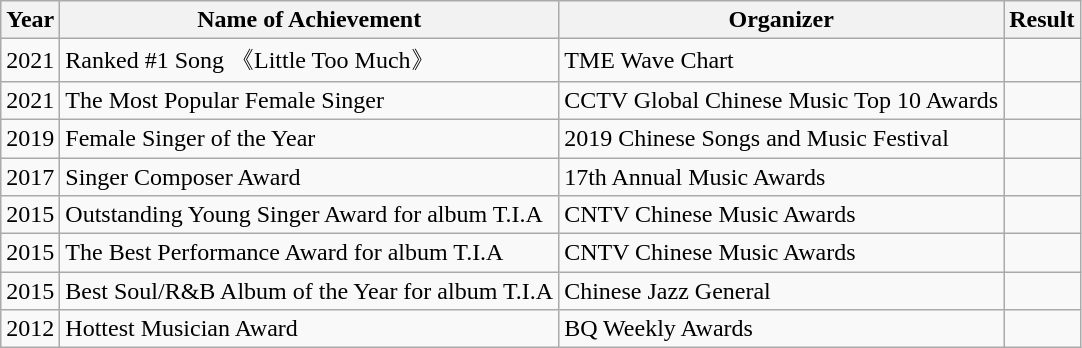<table class="wikitable sortable">
<tr>
<th>Year</th>
<th>Name of Achievement</th>
<th>Organizer</th>
<th>Result</th>
</tr>
<tr>
<td>2021</td>
<td>Ranked #1 Song 《Little Too Much》</td>
<td>TME Wave Chart</td>
<td></td>
</tr>
<tr>
<td>2021</td>
<td>The Most Popular Female Singer</td>
<td>CCTV Global Chinese Music Top 10 Awards</td>
<td></td>
</tr>
<tr>
<td>2019</td>
<td>Female Singer of the Year</td>
<td>2019 Chinese Songs and Music Festival</td>
<td></td>
</tr>
<tr>
<td>2017</td>
<td>Singer Composer Award</td>
<td>17th Annual Music Awards</td>
<td></td>
</tr>
<tr>
<td>2015</td>
<td>Outstanding Young Singer Award for album T.I.A</td>
<td>CNTV Chinese Music Awards</td>
<td></td>
</tr>
<tr>
<td>2015</td>
<td>The Best Performance Award for album T.I.A</td>
<td>CNTV Chinese Music Awards</td>
<td></td>
</tr>
<tr>
<td>2015</td>
<td>Best Soul/R&B Album of the Year for album T.I.A</td>
<td>Chinese Jazz General</td>
<td></td>
</tr>
<tr>
<td>2012</td>
<td>Hottest Musician Award</td>
<td>BQ Weekly Awards</td>
<td></td>
</tr>
</table>
